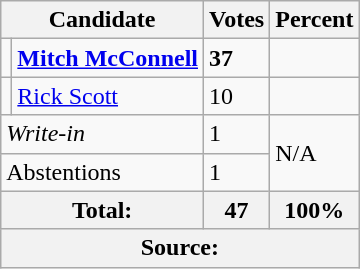<table class="wikitable" style="font-size: align=left">
<tr>
<th colspan=2>Candidate</th>
<th>Votes</th>
<th>Percent</th>
</tr>
<tr>
<td bgcolor=></td>
<td><strong><a href='#'>Mitch McConnell</a></strong></td>
<td><strong>37</strong></td>
<td></td>
</tr>
<tr>
<td bgcolor=></td>
<td><a href='#'>Rick Scott</a></td>
<td>10</td>
<td></td>
</tr>
<tr>
<td colspan=2><em>Write-in</em></td>
<td>1</td>
<td rowspan=2>N/A</td>
</tr>
<tr>
<td colspan=2>Abstentions</td>
<td>1</td>
</tr>
<tr>
<th colspan=2>Total:</th>
<th>47</th>
<th>100%</th>
</tr>
<tr>
<th colspan=4>Source:</th>
</tr>
</table>
